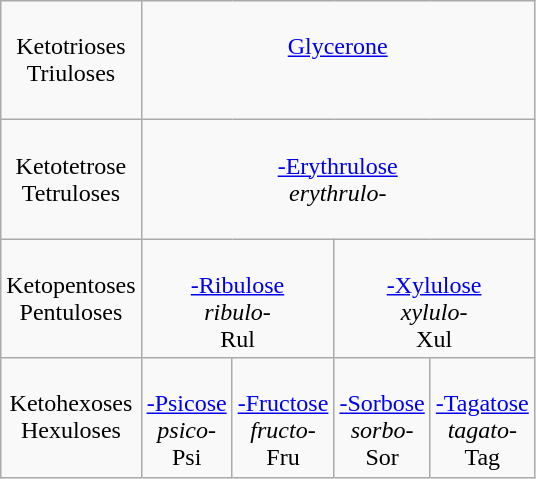<table class="wikitable" style="text-align:center;">
<tr>
<td>Ketotrioses<br>Triuloses</td>
<td colspan="4"> <br><a href='#'>Glycerone</a><br> <br> </td>
</tr>
<tr>
<td>Ketotetrose<br>Tetruloses</td>
<td colspan="4"><br><a href='#'>-Erythrulose</a><br><em>erythrulo</em>-<br> </td>
</tr>
<tr>
<td>Ketopentoses<br>Pentuloses</td>
<td colspan="2"><br><a href='#'>-Ribulose</a><br><em>ribulo</em>-<br>Rul</td>
<td colspan="2"><br><a href='#'>-Xylulose</a><br><em>xylulo</em>-<br>Xul</td>
</tr>
<tr>
<td>Ketohexoses<br>Hexuloses</td>
<td><br><a href='#'>-Psicose</a><br><em>psico</em>-<br>Psi</td>
<td><br><a href='#'>-Fructose</a><br><em>fructo</em>-<br>Fru</td>
<td><br><a href='#'>-Sorbose</a><br><em>sorbo</em>-<br>Sor</td>
<td><br><a href='#'>-Tagatose</a><br><em>tagato</em>-<br>Tag</td>
</tr>
</table>
